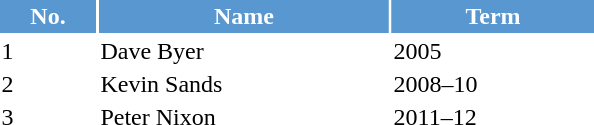<table class="toccolours" style="width:25em">
<tr>
<th style="background:#5997d0;color:white;border:#5997d0 1px solid">No.</th>
<th style="background:#5997d0;color:white;border:#5997d0 1px solid">Name</th>
<th style="background:#5997d0;color:white;border:#5997d0 1px solid">Term</th>
</tr>
<tr>
<td>1</td>
<td> Dave Byer</td>
<td>2005</td>
</tr>
<tr>
<td>2</td>
<td> Kevin Sands</td>
<td>2008–10</td>
</tr>
<tr>
<td>3</td>
<td> Peter Nixon</td>
<td>2011–12</td>
</tr>
<tr>
</tr>
</table>
